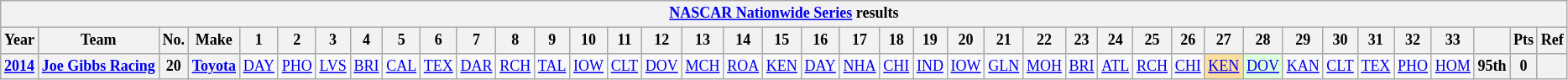<table class="wikitable" style="text-align:center; font-size:75%">
<tr>
<th colspan=40><a href='#'>NASCAR Nationwide Series</a> results</th>
</tr>
<tr>
<th>Year</th>
<th>Team</th>
<th>No.</th>
<th>Make</th>
<th>1</th>
<th>2</th>
<th>3</th>
<th>4</th>
<th>5</th>
<th>6</th>
<th>7</th>
<th>8</th>
<th>9</th>
<th>10</th>
<th>11</th>
<th>12</th>
<th>13</th>
<th>14</th>
<th>15</th>
<th>16</th>
<th>17</th>
<th>18</th>
<th>19</th>
<th>20</th>
<th>21</th>
<th>22</th>
<th>23</th>
<th>24</th>
<th>25</th>
<th>26</th>
<th>27</th>
<th>28</th>
<th>29</th>
<th>30</th>
<th>31</th>
<th>32</th>
<th>33</th>
<th></th>
<th>Pts</th>
<th>Ref</th>
</tr>
<tr>
<th><a href='#'>2014</a></th>
<th><a href='#'>Joe Gibbs Racing</a></th>
<th>20</th>
<th><a href='#'>Toyota</a></th>
<td><a href='#'>DAY</a></td>
<td><a href='#'>PHO</a></td>
<td><a href='#'>LVS</a></td>
<td><a href='#'>BRI</a></td>
<td><a href='#'>CAL</a></td>
<td><a href='#'>TEX</a></td>
<td><a href='#'>DAR</a></td>
<td><a href='#'>RCH</a></td>
<td><a href='#'>TAL</a></td>
<td><a href='#'>IOW</a></td>
<td><a href='#'>CLT</a></td>
<td><a href='#'>DOV</a></td>
<td><a href='#'>MCH</a></td>
<td><a href='#'>ROA</a></td>
<td><a href='#'>KEN</a></td>
<td><a href='#'>DAY</a></td>
<td><a href='#'>NHA</a></td>
<td><a href='#'>CHI</a></td>
<td><a href='#'>IND</a></td>
<td><a href='#'>IOW</a></td>
<td><a href='#'>GLN</a></td>
<td><a href='#'>MOH</a></td>
<td><a href='#'>BRI</a></td>
<td><a href='#'>ATL</a></td>
<td><a href='#'>RCH</a></td>
<td><a href='#'>CHI</a></td>
<td style="background:#FFDF9F;"><a href='#'>KEN</a><br></td>
<td style="background:#DFFFDF;"><a href='#'>DOV</a><br></td>
<td><a href='#'>KAN</a></td>
<td><a href='#'>CLT</a></td>
<td><a href='#'>TEX</a></td>
<td><a href='#'>PHO</a></td>
<td><a href='#'>HOM</a></td>
<th>95th</th>
<th>0</th>
<th></th>
</tr>
</table>
